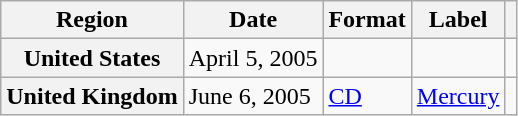<table class="wikitable plainrowheaders">
<tr>
<th scope="col">Region</th>
<th scope="col">Date</th>
<th scope="col">Format</th>
<th scope="col">Label</th>
<th scope="col"></th>
</tr>
<tr>
<th scope="row">United States</th>
<td>April 5, 2005</td>
<td></td>
<td></td>
<td></td>
</tr>
<tr>
<th scope="row">United Kingdom</th>
<td>June 6, 2005</td>
<td><a href='#'>CD</a></td>
<td><a href='#'>Mercury</a></td>
<td></td>
</tr>
</table>
